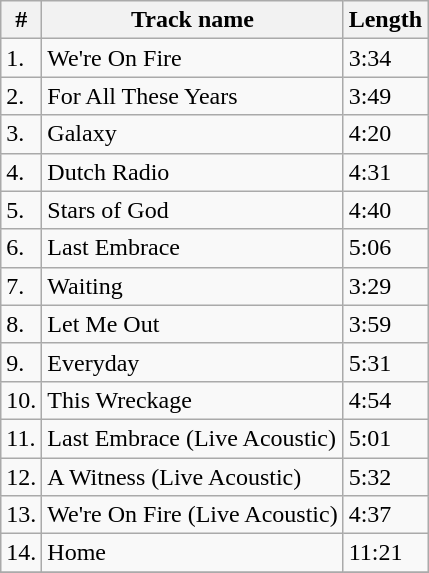<table class="wikitable">
<tr>
<th>#</th>
<th>Track name</th>
<th>Length</th>
</tr>
<tr>
<td>1.</td>
<td>We're On Fire</td>
<td>3:34</td>
</tr>
<tr>
<td>2.</td>
<td>For All These Years</td>
<td>3:49</td>
</tr>
<tr>
<td>3.</td>
<td>Galaxy</td>
<td>4:20</td>
</tr>
<tr>
<td>4.</td>
<td>Dutch Radio</td>
<td>4:31</td>
</tr>
<tr>
<td>5.</td>
<td>Stars of God</td>
<td>4:40</td>
</tr>
<tr>
<td>6.</td>
<td>Last Embrace</td>
<td>5:06</td>
</tr>
<tr>
<td>7.</td>
<td>Waiting</td>
<td>3:29</td>
</tr>
<tr>
<td>8.</td>
<td>Let Me Out</td>
<td>3:59</td>
</tr>
<tr>
<td>9.</td>
<td>Everyday</td>
<td>5:31</td>
</tr>
<tr>
<td>10.</td>
<td>This Wreckage</td>
<td>4:54</td>
</tr>
<tr>
<td>11.</td>
<td>Last Embrace (Live Acoustic)</td>
<td>5:01</td>
</tr>
<tr>
<td>12.</td>
<td>A Witness (Live Acoustic)</td>
<td>5:32</td>
</tr>
<tr>
<td>13.</td>
<td>We're On Fire (Live Acoustic)</td>
<td>4:37</td>
</tr>
<tr>
<td>14.</td>
<td>Home</td>
<td>11:21</td>
</tr>
<tr>
</tr>
</table>
